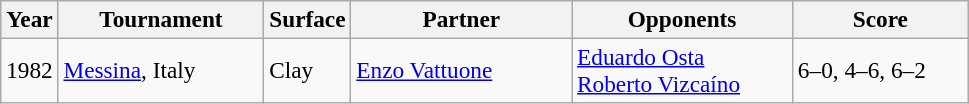<table class="sortable wikitable" style=font-size:97%>
<tr>
<th style="width:30px">Year</th>
<th style="width:130px">Tournament</th>
<th style="width:50px">Surface</th>
<th style="width:140px">Partner</th>
<th style="width:140px">Opponents</th>
<th style="width:110px" class="unsortable">Score</th>
</tr>
<tr>
<td>1982</td>
<td><a href='#'>Messina</a>, Italy</td>
<td>Clay</td>
<td> <a href='#'>Enzo Vattuone</a></td>
<td> <a href='#'>Eduardo Osta</a><br> <a href='#'>Roberto Vizcaíno</a></td>
<td>6–0, 4–6, 6–2</td>
</tr>
</table>
